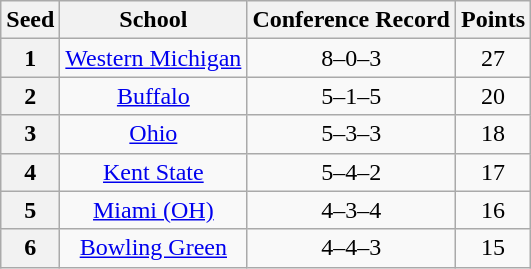<table class="wikitable" style="text-align:center">
<tr>
<th>Seed</th>
<th>School</th>
<th>Conference Record</th>
<th>Points</th>
</tr>
<tr>
<th>1</th>
<td><a href='#'>Western Michigan</a></td>
<td>8–0–3</td>
<td>27</td>
</tr>
<tr>
<th>2</th>
<td><a href='#'>Buffalo</a></td>
<td>5–1–5</td>
<td>20</td>
</tr>
<tr>
<th>3</th>
<td><a href='#'>Ohio</a></td>
<td>5–3–3</td>
<td>18</td>
</tr>
<tr>
<th>4</th>
<td><a href='#'>Kent State</a></td>
<td>5–4–2</td>
<td>17</td>
</tr>
<tr>
<th>5</th>
<td><a href='#'>Miami (OH)</a></td>
<td>4–3–4</td>
<td>16</td>
</tr>
<tr>
<th>6</th>
<td><a href='#'>Bowling Green</a></td>
<td>4–4–3</td>
<td>15</td>
</tr>
</table>
